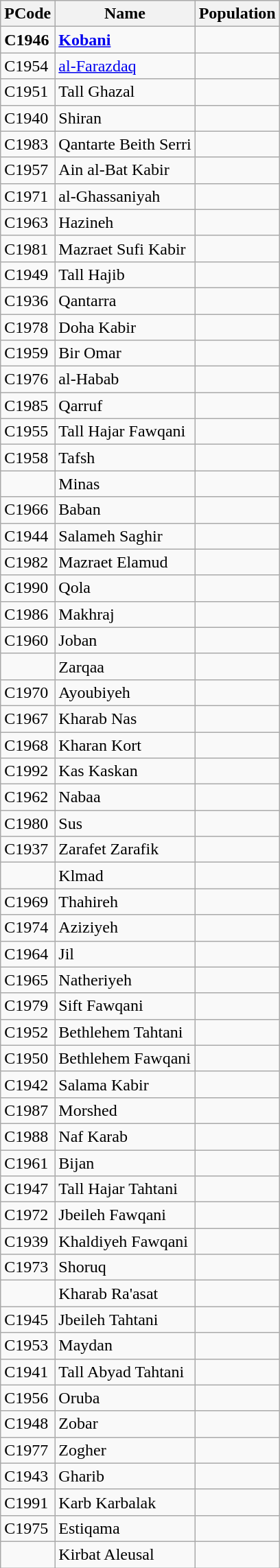<table class="wikitable sortable">
<tr>
<th>PCode</th>
<th>Name</th>
<th>Population</th>
</tr>
<tr>
<td><strong>C1946</strong></td>
<td><strong><a href='#'>Kobani</a></strong></td>
<td align=right><strong></strong></td>
</tr>
<tr>
<td>C1954</td>
<td><a href='#'>al-Farazdaq</a></td>
<td align=right></td>
</tr>
<tr>
<td>C1951</td>
<td>Tall Ghazal</td>
<td align=right></td>
</tr>
<tr>
<td>C1940</td>
<td>Shiran</td>
<td align=right></td>
</tr>
<tr>
<td>C1983</td>
<td>Qantarte Beith Serri</td>
<td align=right></td>
</tr>
<tr>
<td>C1957</td>
<td>Ain al-Bat Kabir</td>
<td align=right></td>
</tr>
<tr>
<td>C1971</td>
<td>al-Ghassaniyah</td>
<td align=right></td>
</tr>
<tr>
<td>C1963</td>
<td>Hazineh</td>
<td align=right></td>
</tr>
<tr>
<td>C1981</td>
<td>Mazraet Sufi Kabir</td>
<td align=right></td>
</tr>
<tr>
<td>C1949</td>
<td>Tall Hajib</td>
<td align=right></td>
</tr>
<tr>
<td>C1936</td>
<td>Qantarra</td>
<td align=right></td>
</tr>
<tr>
<td>C1978</td>
<td>Doha Kabir</td>
<td align=right></td>
</tr>
<tr>
<td>C1959</td>
<td>Bir Omar</td>
<td align=right></td>
</tr>
<tr>
<td>C1976</td>
<td>al-Habab</td>
<td align=right></td>
</tr>
<tr>
<td>C1985</td>
<td>Qarruf</td>
<td align=right></td>
</tr>
<tr>
<td>C1955</td>
<td>Tall Hajar Fawqani</td>
<td align=right></td>
</tr>
<tr>
<td>C1958</td>
<td>Tafsh</td>
<td align=right></td>
</tr>
<tr>
<td></td>
<td>Minas</td>
<td align=right></td>
</tr>
<tr>
<td>C1966</td>
<td>Baban</td>
<td align=right></td>
</tr>
<tr>
<td>C1944</td>
<td>Salameh Saghir</td>
<td align=right></td>
</tr>
<tr>
<td>C1982</td>
<td>Mazraet Elamud</td>
<td align=right></td>
</tr>
<tr>
<td>C1990</td>
<td>Qola</td>
<td align=right></td>
</tr>
<tr>
<td>C1986</td>
<td>Makhraj</td>
<td align=right></td>
</tr>
<tr>
<td>C1960</td>
<td>Joban</td>
<td align=right></td>
</tr>
<tr>
<td></td>
<td>Zarqaa</td>
<td align=right></td>
</tr>
<tr>
<td>C1970</td>
<td>Ayoubiyeh</td>
<td align=right></td>
</tr>
<tr>
<td>C1967</td>
<td>Kharab Nas</td>
<td align=right></td>
</tr>
<tr>
<td>C1968</td>
<td>Kharan Kort</td>
<td align=right></td>
</tr>
<tr>
<td>C1992</td>
<td>Kas Kaskan</td>
<td align=right></td>
</tr>
<tr>
<td>C1962</td>
<td>Nabaa</td>
<td align=right></td>
</tr>
<tr>
<td>C1980</td>
<td>Sus</td>
<td align=right></td>
</tr>
<tr>
<td>C1937</td>
<td>Zarafet Zarafik</td>
<td align=right></td>
</tr>
<tr>
<td></td>
<td>Klmad</td>
<td align=right></td>
</tr>
<tr>
<td>C1969</td>
<td>Thahireh</td>
<td align=right></td>
</tr>
<tr>
<td>C1974</td>
<td>Aziziyeh</td>
<td align=right></td>
</tr>
<tr>
<td>C1964</td>
<td>Jil</td>
<td align=right></td>
</tr>
<tr>
<td>C1965</td>
<td>Natheriyeh</td>
<td align=right></td>
</tr>
<tr>
<td>C1979</td>
<td>Sift Fawqani</td>
<td align=right></td>
</tr>
<tr>
<td>C1952</td>
<td>Bethlehem Tahtani</td>
<td align=right></td>
</tr>
<tr>
<td>C1950</td>
<td>Bethlehem Fawqani</td>
<td align=right></td>
</tr>
<tr>
<td>C1942</td>
<td>Salama Kabir</td>
<td align=right></td>
</tr>
<tr>
<td>C1987</td>
<td>Morshed</td>
<td align=right></td>
</tr>
<tr>
<td>C1988</td>
<td>Naf Karab</td>
<td align=right></td>
</tr>
<tr>
<td>C1961</td>
<td>Bijan</td>
<td align=right></td>
</tr>
<tr>
<td>C1947</td>
<td>Tall Hajar Tahtani</td>
<td align=right></td>
</tr>
<tr>
<td>C1972</td>
<td>Jbeileh Fawqani</td>
<td align=right></td>
</tr>
<tr>
<td>C1939</td>
<td>Khaldiyeh Fawqani</td>
<td align=right></td>
</tr>
<tr>
<td>C1973</td>
<td>Shoruq</td>
<td align=right></td>
</tr>
<tr>
<td></td>
<td>Kharab Ra'asat</td>
<td align=right></td>
</tr>
<tr>
<td>C1945</td>
<td>Jbeileh Tahtani</td>
<td align=right></td>
</tr>
<tr>
<td>C1953</td>
<td>Maydan</td>
<td align=right></td>
</tr>
<tr>
<td>C1941</td>
<td>Tall Abyad Tahtani</td>
<td align=right></td>
</tr>
<tr>
<td>C1956</td>
<td>Oruba</td>
<td align=right></td>
</tr>
<tr>
<td>C1948</td>
<td>Zobar</td>
<td align=right></td>
</tr>
<tr>
<td>C1977</td>
<td>Zogher</td>
<td align=right></td>
</tr>
<tr>
<td>C1943</td>
<td>Gharib</td>
<td align=right></td>
</tr>
<tr>
<td>C1991</td>
<td>Karb Karbalak</td>
<td align=right></td>
</tr>
<tr>
<td>C1975</td>
<td>Estiqama</td>
<td align=right></td>
</tr>
<tr>
<td></td>
<td>Kirbat Aleusal</td>
<td align=right></td>
</tr>
</table>
